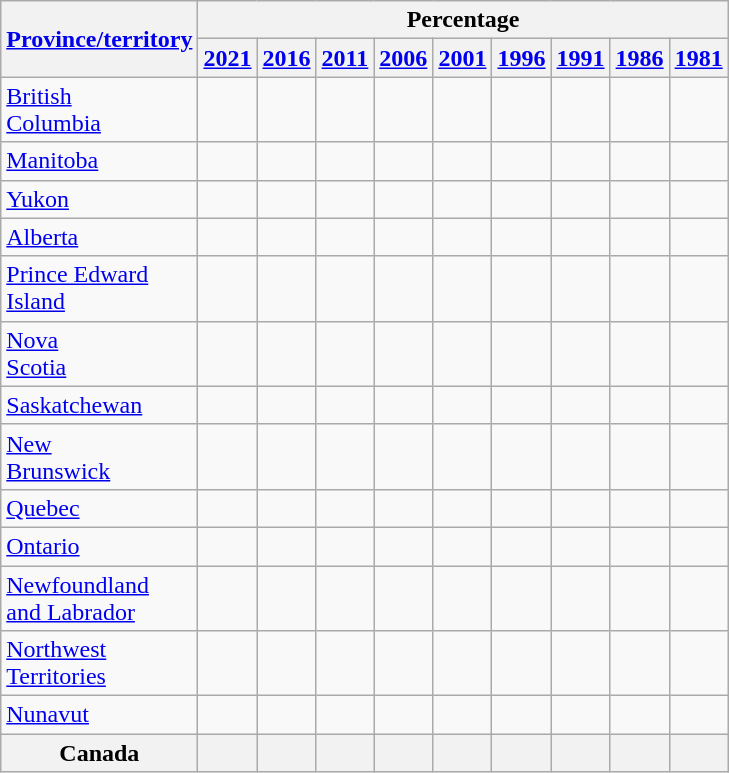<table class="wikitable sortable">
<tr>
<th rowspan="2"><a href='#'>Province/territory</a></th>
<th colspan="9">Percentage</th>
</tr>
<tr>
<th><a href='#'>2021</a></th>
<th><a href='#'>2016</a></th>
<th><a href='#'>2011</a></th>
<th><a href='#'>2006</a></th>
<th><a href='#'>2001</a></th>
<th><a href='#'>1996</a></th>
<th><a href='#'>1991</a></th>
<th><a href='#'>1986</a></th>
<th><a href='#'>1981</a></th>
</tr>
<tr>
<td> <a href='#'>British<br>Columbia</a></td>
<td></td>
<td></td>
<td></td>
<td></td>
<td></td>
<td></td>
<td></td>
<td></td>
<td></td>
</tr>
<tr>
<td> <a href='#'>Manitoba</a></td>
<td></td>
<td></td>
<td></td>
<td></td>
<td></td>
<td></td>
<td></td>
<td></td>
<td></td>
</tr>
<tr>
<td> <a href='#'>Yukon</a></td>
<td></td>
<td></td>
<td></td>
<td></td>
<td></td>
<td></td>
<td></td>
<td></td>
<td></td>
</tr>
<tr>
<td> <a href='#'>Alberta</a></td>
<td></td>
<td></td>
<td></td>
<td></td>
<td></td>
<td></td>
<td></td>
<td></td>
<td></td>
</tr>
<tr>
<td> <a href='#'>Prince Edward<br>Island</a></td>
<td></td>
<td></td>
<td></td>
<td></td>
<td></td>
<td></td>
<td></td>
<td></td>
<td></td>
</tr>
<tr>
<td> <a href='#'>Nova<br>Scotia</a></td>
<td></td>
<td></td>
<td></td>
<td></td>
<td></td>
<td></td>
<td></td>
<td></td>
<td></td>
</tr>
<tr>
<td> <a href='#'>Saskatchewan</a></td>
<td></td>
<td></td>
<td></td>
<td></td>
<td></td>
<td></td>
<td></td>
<td></td>
<td></td>
</tr>
<tr>
<td> <a href='#'>New<br>Brunswick</a></td>
<td></td>
<td></td>
<td></td>
<td></td>
<td></td>
<td></td>
<td></td>
<td></td>
<td></td>
</tr>
<tr>
<td> <a href='#'>Quebec</a></td>
<td></td>
<td></td>
<td></td>
<td></td>
<td></td>
<td></td>
<td></td>
<td></td>
<td></td>
</tr>
<tr>
<td> <a href='#'>Ontario</a></td>
<td></td>
<td></td>
<td></td>
<td></td>
<td></td>
<td></td>
<td></td>
<td></td>
<td></td>
</tr>
<tr>
<td> <a href='#'>Newfoundland<br>and Labrador</a></td>
<td></td>
<td></td>
<td></td>
<td></td>
<td></td>
<td></td>
<td></td>
<td></td>
<td></td>
</tr>
<tr>
<td> <a href='#'>Northwest<br>Territories</a></td>
<td></td>
<td></td>
<td></td>
<td></td>
<td></td>
<td></td>
<td></td>
<td></td>
<td></td>
</tr>
<tr>
<td> <a href='#'>Nunavut</a></td>
<td></td>
<td></td>
<td></td>
<td></td>
<td></td>
<td></td>
<td></td>
<td></td>
<td></td>
</tr>
<tr>
<th> Canada</th>
<th></th>
<th></th>
<th></th>
<th></th>
<th></th>
<th></th>
<th></th>
<th></th>
<th></th>
</tr>
</table>
